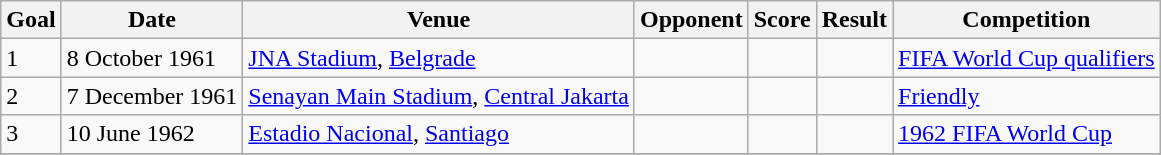<table class="wikitable">
<tr>
<th>Goal</th>
<th>Date</th>
<th>Venue</th>
<th>Opponent</th>
<th>Score</th>
<th>Result</th>
<th>Competition</th>
</tr>
<tr>
<td>1</td>
<td>8 October 1961</td>
<td><a href='#'>JNA Stadium</a>, <a href='#'>Belgrade</a></td>
<td></td>
<td></td>
<td></td>
<td><a href='#'>FIFA World Cup qualifiers</a></td>
</tr>
<tr>
<td>2</td>
<td>7 December 1961</td>
<td><a href='#'>Senayan Main Stadium</a>, <a href='#'>Central Jakarta</a></td>
<td></td>
<td></td>
<td></td>
<td><a href='#'>Friendly</a></td>
</tr>
<tr>
<td>3</td>
<td>10 June 1962</td>
<td><a href='#'>Estadio Nacional</a>, <a href='#'>Santiago</a></td>
<td></td>
<td></td>
<td></td>
<td><a href='#'>1962 FIFA World Cup</a></td>
</tr>
<tr>
</tr>
</table>
